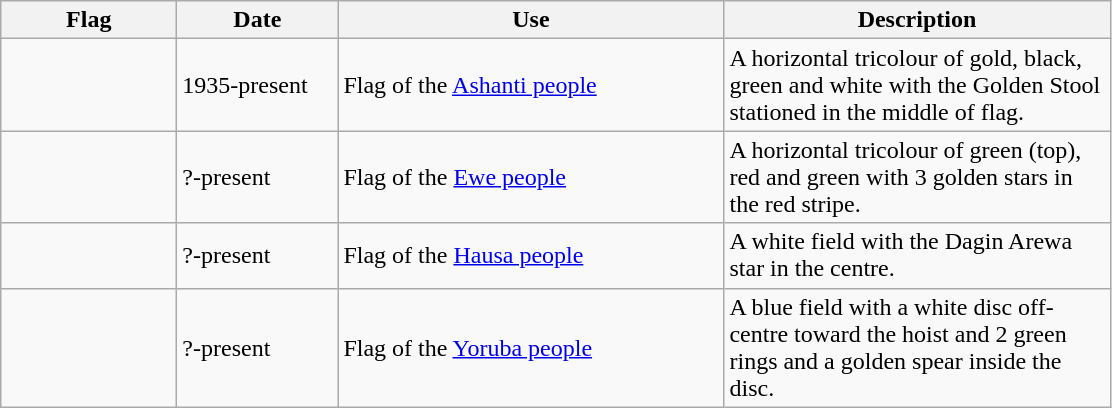<table class="wikitable">
<tr>
<th style="width:110px;">Flag</th>
<th style="width:100px;">Date</th>
<th style="width:250px;">Use</th>
<th style="width:250px;">Description</th>
</tr>
<tr>
<td></td>
<td>1935-present</td>
<td>Flag of the <a href='#'>Ashanti people</a></td>
<td>A horizontal tricolour of gold, black, green and white with the Golden Stool stationed in the middle of flag.</td>
</tr>
<tr>
<td></td>
<td>?-present</td>
<td>Flag of the <a href='#'>Ewe people</a></td>
<td>A horizontal tricolour of green (top), red and green with 3 golden stars in the red stripe.</td>
</tr>
<tr>
<td></td>
<td>?-present</td>
<td>Flag of the <a href='#'>Hausa people</a></td>
<td>A white field with the Dagin Arewa star in the centre.</td>
</tr>
<tr>
<td></td>
<td>?-present</td>
<td>Flag of the <a href='#'>Yoruba people</a></td>
<td>A blue field with a white disc off-centre toward the hoist and 2 green rings and a golden spear inside the disc.</td>
</tr>
</table>
